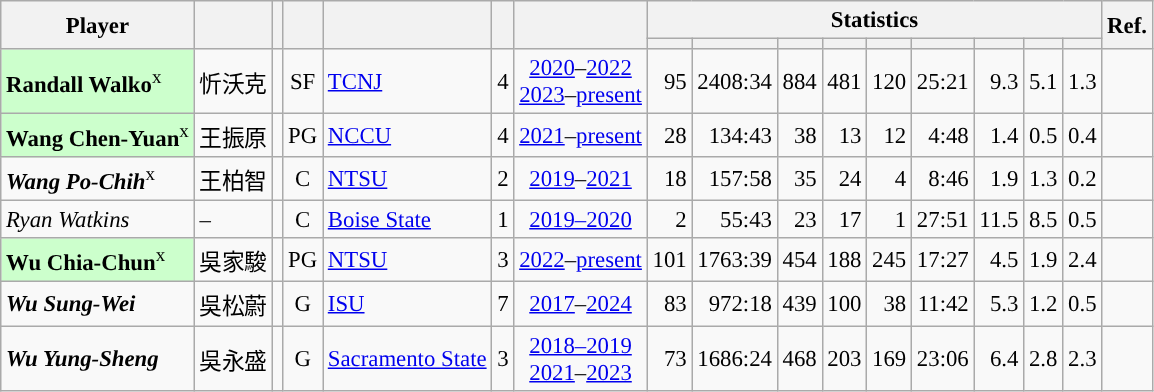<table class="wikitable sortable" style="font-size:95%; text-align:right;">
<tr>
<th rowspan="2">Player</th>
<th rowspan="2"></th>
<th rowspan="2"></th>
<th rowspan="2"></th>
<th rowspan="2"></th>
<th rowspan="2"></th>
<th rowspan="2"></th>
<th colspan="9">Statistics</th>
<th rowspan="2">Ref.</th>
</tr>
<tr>
<th></th>
<th></th>
<th></th>
<th></th>
<th></th>
<th></th>
<th></th>
<th></th>
<th></th>
</tr>
<tr>
<td align="left" bgcolor="#CCFFCC"><strong>Randall Walko</strong><sup>x</sup></td>
<td align="left">忻沃克</td>
<td align="center"></td>
<td align="center">SF</td>
<td align="left"><a href='#'>TCNJ</a></td>
<td align="center">4</td>
<td align="center"><a href='#'>2020</a>–<a href='#'>2022</a><br><a href='#'>2023</a>–<a href='#'>present</a></td>
<td>95</td>
<td>2408:34</td>
<td>884</td>
<td>481</td>
<td>120</td>
<td>25:21</td>
<td>9.3</td>
<td>5.1</td>
<td>1.3</td>
<td align="center"></td>
</tr>
<tr>
<td align="left" bgcolor="#CCFFCC"><strong>Wang Chen-Yuan</strong><sup>x</sup></td>
<td align="left">王振原</td>
<td align="center"></td>
<td align="center">PG</td>
<td align="left"><a href='#'>NCCU</a></td>
<td align="center">4</td>
<td align="center"><a href='#'>2021</a>–<a href='#'>present</a></td>
<td>28</td>
<td>134:43</td>
<td>38</td>
<td>13</td>
<td>12</td>
<td>4:48</td>
<td>1.4</td>
<td>0.5</td>
<td>0.4</td>
<td align="center"></td>
</tr>
<tr>
<td align="left"><strong><em>Wang Po-Chih</em></strong><sup>x</sup></td>
<td align="left">王柏智</td>
<td align="center"></td>
<td align="center">C</td>
<td align="left"><a href='#'>NTSU</a></td>
<td align="center">2</td>
<td align="center"><a href='#'>2019</a>–<a href='#'>2021</a></td>
<td>18</td>
<td>157:58</td>
<td>35</td>
<td>24</td>
<td>4</td>
<td>8:46</td>
<td>1.9</td>
<td>1.3</td>
<td>0.2</td>
<td align="center"></td>
</tr>
<tr>
<td align="left"><em>Ryan Watkins</em></td>
<td align="left">–</td>
<td align="center"></td>
<td align="center">C</td>
<td align="left"><a href='#'>Boise State</a></td>
<td align="center">1</td>
<td align="center"><a href='#'>2019–2020</a></td>
<td>2</td>
<td>55:43</td>
<td>23</td>
<td>17</td>
<td>1</td>
<td>27:51</td>
<td>11.5</td>
<td>8.5</td>
<td>0.5</td>
<td align="center"></td>
</tr>
<tr>
<td align="left" bgcolor="#CCFFCC"><strong>Wu Chia-Chun</strong><sup>x</sup></td>
<td align="left">吳家駿</td>
<td align="center"></td>
<td align="center">PG</td>
<td align="left"><a href='#'>NTSU</a></td>
<td align="center">3</td>
<td align="center"><a href='#'>2022</a>–<a href='#'>present</a></td>
<td>101</td>
<td>1763:39</td>
<td>454</td>
<td>188</td>
<td>245</td>
<td>17:27</td>
<td>4.5</td>
<td>1.9</td>
<td>2.4</td>
<td align="center"></td>
</tr>
<tr>
<td align="left"><strong><em>Wu Sung-Wei</em></strong></td>
<td align="left">吳松蔚</td>
<td align="center"></td>
<td align="center">G</td>
<td align="left"><a href='#'>ISU</a></td>
<td align="center">7</td>
<td align="center"><a href='#'>2017</a>–<a href='#'>2024</a></td>
<td>83</td>
<td>972:18</td>
<td>439</td>
<td>100</td>
<td>38</td>
<td>11:42</td>
<td>5.3</td>
<td>1.2</td>
<td>0.5</td>
<td align="center"></td>
</tr>
<tr>
<td align="left"><strong><em>Wu Yung-Sheng</em></strong></td>
<td align="left">吳永盛</td>
<td align="center"></td>
<td align="center">G</td>
<td align="left"><a href='#'>	Sacramento State</a></td>
<td align="center">3</td>
<td align="center"><a href='#'>2018–2019</a><br><a href='#'>2021</a>–<a href='#'>2023</a></td>
<td>73</td>
<td>1686:24</td>
<td>468</td>
<td>203</td>
<td>169</td>
<td>23:06</td>
<td>6.4</td>
<td>2.8</td>
<td>2.3</td>
<td align="center"></td>
</tr>
</table>
